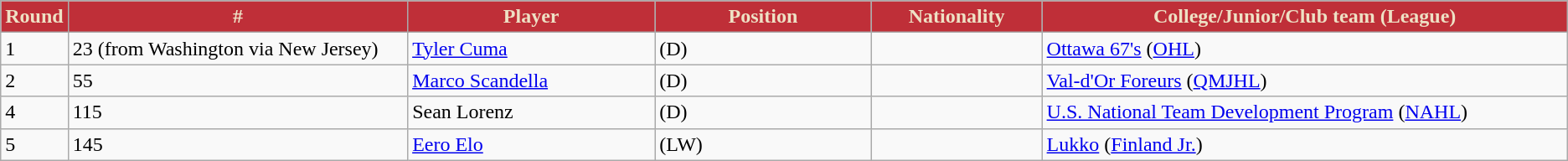<table class="wikitable">
<tr>
<th style="background: #bf2f38; color:#eee1c5" width="3.0%">Round</th>
<th style="background: #bf2f38; color:#eee1c5" width="22.0%">#</th>
<th style="background: #bf2f38; color:#eee1c5" width="16.0%">Player</th>
<th style="background: #bf2f38; color:#eee1c5" width="14.0%">Position</th>
<th style="background: #bf2f38; color:#eee1c5" width="11.0%">Nationality</th>
<th style="background: #bf2f38; color:#eee1c5" width="100.0%">College/Junior/Club team (League)</th>
</tr>
<tr>
<td>1</td>
<td>23 (from Washington via New Jersey)</td>
<td><a href='#'>Tyler Cuma</a></td>
<td>(D)</td>
<td></td>
<td><a href='#'>Ottawa 67's</a> (<a href='#'>OHL</a>)</td>
</tr>
<tr>
<td>2</td>
<td>55</td>
<td><a href='#'>Marco Scandella</a></td>
<td>(D)</td>
<td></td>
<td><a href='#'>Val-d'Or Foreurs</a> (<a href='#'>QMJHL</a>)</td>
</tr>
<tr>
<td>4</td>
<td>115</td>
<td>Sean Lorenz</td>
<td>(D)</td>
<td></td>
<td><a href='#'>U.S. National Team Development Program</a> (<a href='#'>NAHL</a>)</td>
</tr>
<tr>
<td>5</td>
<td>145</td>
<td><a href='#'>Eero Elo</a></td>
<td>(LW)</td>
<td></td>
<td><a href='#'>Lukko</a> (<a href='#'>Finland Jr.</a>)</td>
</tr>
</table>
